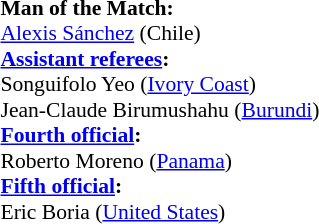<table width=50% style="font-size: 90%">
<tr>
<td><br><strong>Man of the Match:</strong>
<br><a href='#'>Alexis Sánchez</a> (Chile)<br><strong><a href='#'>Assistant referees</a>:</strong>
<br>Songuifolo Yeo (<a href='#'>Ivory Coast</a>)
<br>Jean-Claude Birumushahu (<a href='#'>Burundi</a>)
<br><strong><a href='#'>Fourth official</a>:</strong>
<br>Roberto Moreno (<a href='#'>Panama</a>)
<br><strong><a href='#'>Fifth official</a>:</strong>
<br>Eric Boria (<a href='#'>United States</a>)</td>
</tr>
</table>
